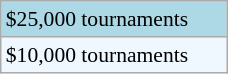<table class="wikitable" width="12%" style="font-size:90%;">
<tr style="background:lightblue;">
<td>$25,000 tournaments</td>
</tr>
<tr style="background:#f0f8ff;">
<td>$10,000 tournaments</td>
</tr>
</table>
